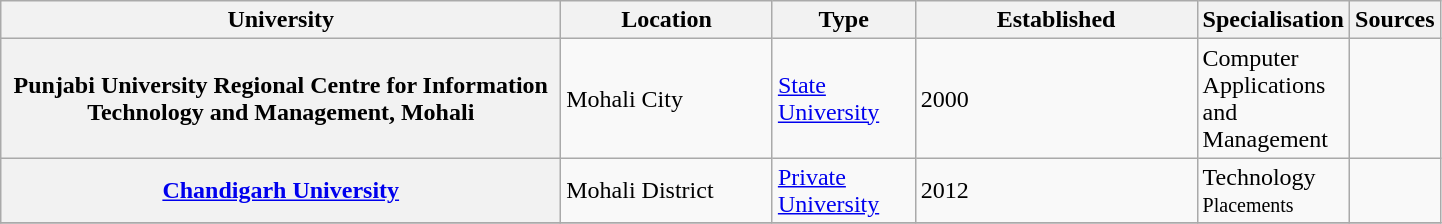<table class="wikitable sortable collapsible plainrowheaders" border="1" style="text-align:left; width:76%">
<tr>
<th scope="col" style="width: 40%;">University</th>
<th scope="col" style="width: 15%;">Location</th>
<th scope="col" style="width: 10%;">Type</th>
<th scope="col" style="width: 20%;">Established</th>
<th scope="col" style="width: 05%;">Specialisation</th>
<th scope="col" style="width: 05%;">Sources</th>
</tr>
<tr>
<th scope="row">Punjabi University Regional Centre for Information Technology and Management, Mohali</th>
<td>Mohali City</td>
<td><a href='#'>State University</a></td>
<td>2000</td>
<td>Computer Applications and Management</td>
<td></td>
</tr>
<tr>
<th><a href='#'>Chandigarh University</a></th>
<td>Mohali District</td>
<td><a href='#'>Private University</a></td>
<td>2012</td>
<td>Technology <small>Placements</small></td>
<td></td>
</tr>
<tr>
</tr>
</table>
